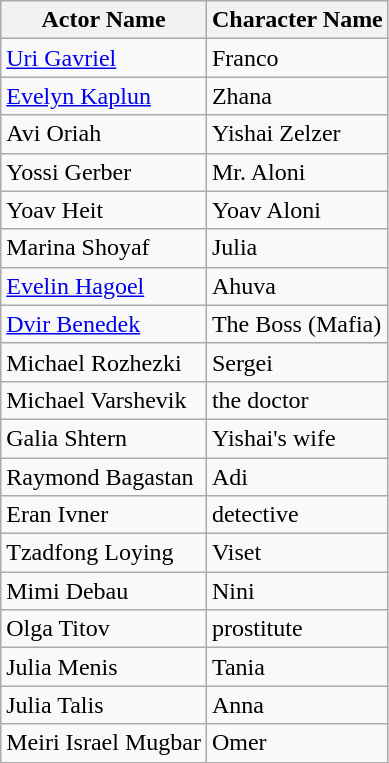<table class="wikitable">
<tr>
<th>Actor Name</th>
<th>Character Name</th>
</tr>
<tr>
<td><a href='#'>Uri Gavriel</a></td>
<td>Franco</td>
</tr>
<tr>
<td><a href='#'>Evelyn Kaplun</a></td>
<td>Zhana</td>
</tr>
<tr>
<td>Avi Oriah</td>
<td>Yishai Zelzer</td>
</tr>
<tr>
<td>Yossi Gerber</td>
<td>Mr. Aloni</td>
</tr>
<tr>
<td>Yoav Heit</td>
<td>Yoav Aloni</td>
</tr>
<tr>
<td>Marina Shoyaf</td>
<td>Julia</td>
</tr>
<tr>
<td><a href='#'>Evelin Hagoel</a></td>
<td>Ahuva</td>
</tr>
<tr>
<td><a href='#'>Dvir Benedek</a></td>
<td>The Boss (Mafia)</td>
</tr>
<tr>
<td>Michael Rozhezki</td>
<td>Sergei</td>
</tr>
<tr>
<td>Michael Varshevik</td>
<td>the doctor</td>
</tr>
<tr>
<td>Galia Shtern</td>
<td>Yishai's wife</td>
</tr>
<tr>
<td>Raymond Bagastan</td>
<td>Adi</td>
</tr>
<tr>
<td>Eran Ivner</td>
<td>detective</td>
</tr>
<tr>
<td>Tzadfong Loying</td>
<td>Viset</td>
</tr>
<tr>
<td>Mimi Debau</td>
<td>Nini</td>
</tr>
<tr>
<td>Olga Titov</td>
<td>prostitute</td>
</tr>
<tr>
<td>Julia Menis</td>
<td>Tania</td>
</tr>
<tr>
<td>Julia Talis</td>
<td>Anna</td>
</tr>
<tr>
<td>Meiri Israel Mugbar</td>
<td>Omer</td>
</tr>
</table>
